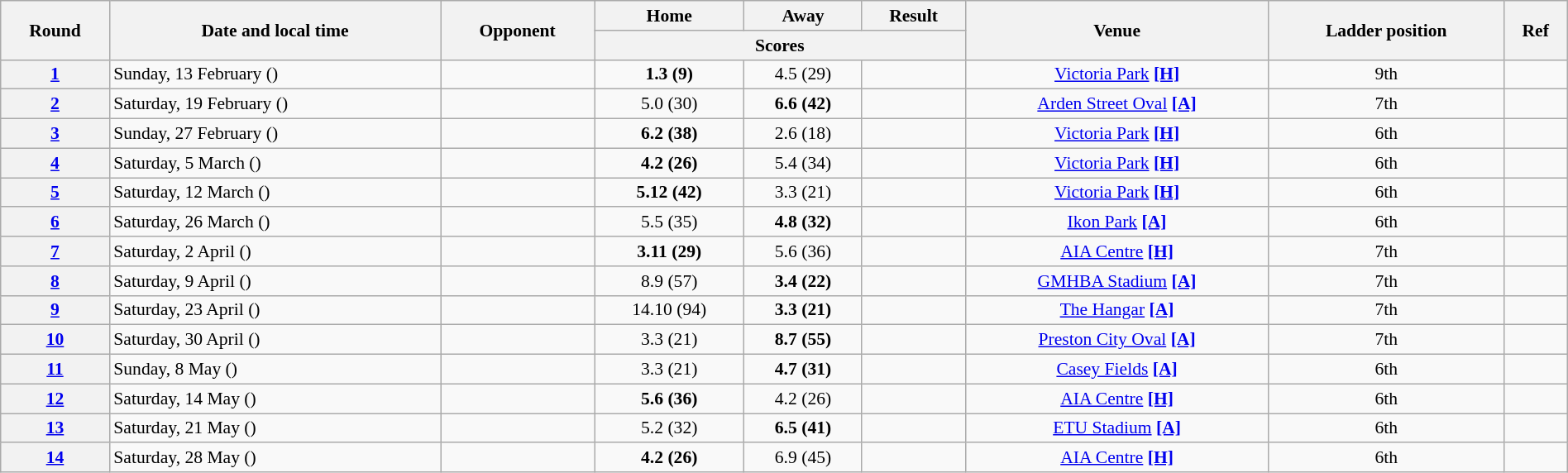<table class="wikitable plainrowheaders" style="font-size:90%; width:100%; text-align:center;">
<tr>
<th rowspan="2" scope="col">Round</th>
<th rowspan="2" scope="col">Date and local time</th>
<th rowspan="2" scope="col">Opponent</th>
<th scope="col">Home</th>
<th scope="col">Away</th>
<th scope="col">Result</th>
<th rowspan="2" scope="col">Venue</th>
<th rowspan="2" scope="col">Ladder position</th>
<th rowspan="2" scope="col" class="unsortable">Ref</th>
</tr>
<tr>
<th colspan="3" scope="col">Scores</th>
</tr>
<tr>
<th scope="row" style="text-align: center;"><a href='#'>1</a></th>
<td align="left">Sunday, 13 February ()</td>
<td align="left"></td>
<td><strong>1.3 (9)</strong></td>
<td>4.5 (29)</td>
<td></td>
<td><a href='#'>Victoria Park</a> <a href='#'><strong>[H]</strong></a></td>
<td>9th</td>
<td></td>
</tr>
<tr>
<th scope="row" style="text-align: center;"><a href='#'>2</a></th>
<td align="left">Saturday, 19 February ()</td>
<td align="left"></td>
<td>5.0 (30)</td>
<td><strong>6.6 (42)</strong></td>
<td></td>
<td><a href='#'>Arden Street Oval</a> <a href='#'><strong>[A]</strong></a></td>
<td>7th</td>
<td></td>
</tr>
<tr>
<th scope="row" style="text-align: center;"><a href='#'>3</a></th>
<td align="left">Sunday, 27 February ()</td>
<td align="left"></td>
<td><strong>6.2 (38)</strong></td>
<td>2.6 (18)</td>
<td></td>
<td><a href='#'>Victoria Park</a> <a href='#'><strong>[H]</strong></a></td>
<td>6th</td>
<td></td>
</tr>
<tr>
<th scope="row" style="text-align: center;"><a href='#'>4</a></th>
<td align="left">Saturday, 5 March ()</td>
<td align="left"></td>
<td><strong>4.2 (26)</strong></td>
<td>5.4 (34)</td>
<td></td>
<td><a href='#'>Victoria Park</a> <a href='#'><strong>[H]</strong></a></td>
<td>6th</td>
<td></td>
</tr>
<tr>
<th scope="row" style="text-align: center;"><a href='#'>5</a></th>
<td align="left">Saturday, 12 March ()</td>
<td align="left"></td>
<td><strong>5.12 (42)</strong></td>
<td>3.3 (21)</td>
<td></td>
<td><a href='#'>Victoria Park</a> <a href='#'><strong>[H]</strong></a></td>
<td>6th</td>
<td></td>
</tr>
<tr>
<th scope="row" style="text-align: center;"><a href='#'>6</a></th>
<td align="left">Saturday, 26 March ()</td>
<td align="left"></td>
<td>5.5 (35)</td>
<td><strong>4.8 (32)</strong></td>
<td></td>
<td><a href='#'>Ikon Park</a> <a href='#'><strong>[A]</strong></a></td>
<td>6th</td>
<td></td>
</tr>
<tr>
<th scope="row" style="text-align: center;"><a href='#'>7</a></th>
<td align="left">Saturday, 2 April ()</td>
<td align="left"></td>
<td><strong>3.11 (29)</strong></td>
<td>5.6 (36)</td>
<td></td>
<td><a href='#'>AIA Centre</a> <a href='#'><strong>[H]</strong></a></td>
<td>7th</td>
<td></td>
</tr>
<tr>
<th scope="row" style="text-align: center;"><a href='#'>8</a></th>
<td align="left">Saturday, 9 April ()</td>
<td align="left"></td>
<td>8.9 (57)</td>
<td><strong>3.4 (22)</strong></td>
<td></td>
<td><a href='#'>GMHBA Stadium</a> <a href='#'><strong>[A]</strong></a></td>
<td>7th</td>
<td></td>
</tr>
<tr>
<th scope="row" style="text-align: center;"><a href='#'>9</a></th>
<td align="left">Saturday, 23 April ()</td>
<td align="left"></td>
<td>14.10 (94)</td>
<td><strong>3.3 (21)</strong></td>
<td></td>
<td><a href='#'>The Hangar</a> <a href='#'><strong>[A]</strong></a></td>
<td>7th</td>
<td></td>
</tr>
<tr>
<th scope="row" style="text-align: center;"><a href='#'>10</a></th>
<td align="left">Saturday, 30 April ()</td>
<td align="left"></td>
<td>3.3 (21)</td>
<td><strong>8.7 (55)</strong></td>
<td></td>
<td><a href='#'>Preston City Oval</a> <a href='#'><strong>[A]</strong></a></td>
<td>7th</td>
<td></td>
</tr>
<tr>
<th scope="row" style="text-align: center;"><a href='#'>11</a></th>
<td align="left">Sunday, 8 May ()</td>
<td align="left"></td>
<td>3.3 (21)</td>
<td><strong>4.7 (31)</strong></td>
<td></td>
<td><a href='#'>Casey Fields</a> <a href='#'><strong>[A]</strong></a></td>
<td>6th</td>
<td></td>
</tr>
<tr>
<th scope="row" style="text-align: center;"><a href='#'>12</a></th>
<td align="left">Saturday, 14 May ()</td>
<td align="left"></td>
<td><strong>5.6 (36)</strong></td>
<td>4.2 (26)</td>
<td></td>
<td><a href='#'>AIA Centre</a> <a href='#'><strong>[H]</strong></a></td>
<td>6th</td>
<td></td>
</tr>
<tr>
<th scope="row" style="text-align: center;"><a href='#'>13</a></th>
<td align="left">Saturday, 21 May ()</td>
<td align="left"></td>
<td>5.2 (32)</td>
<td><strong>6.5 (41)</strong></td>
<td></td>
<td><a href='#'>ETU Stadium</a> <a href='#'><strong>[A]</strong></a></td>
<td>6th</td>
<td></td>
</tr>
<tr>
<th scope="row" style="text-align: center;"><a href='#'>14</a></th>
<td align="left">Saturday, 28 May ()</td>
<td align="left"></td>
<td><strong>4.2 (26)</strong></td>
<td>6.9 (45)</td>
<td></td>
<td><a href='#'>AIA Centre</a> <a href='#'><strong>[H]</strong></a></td>
<td>6th</td>
<td></td>
</tr>
</table>
